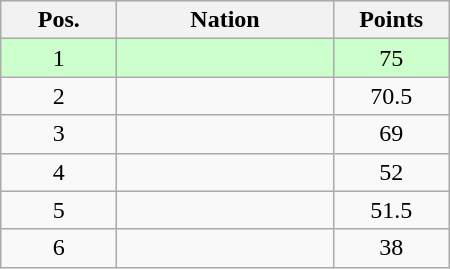<table class="wikitable gauche" cellspacing="1" style="width:300px;">
<tr style="background:#efefef; text-align:center;">
<th style="width:70px;">Pos.</th>
<th>Nation</th>
<th style="width:70px;">Points</th>
</tr>
<tr style="vertical-align:top; text-align:center; background:#ccffcc;">
<td>1</td>
<td style="text-align:left;"></td>
<td>75</td>
</tr>
<tr style="vertical-align:top; text-align:center;">
<td>2</td>
<td style="text-align:left;"></td>
<td>70.5</td>
</tr>
<tr style="vertical-align:top; text-align:center;">
<td>3</td>
<td style="text-align:left;"></td>
<td>69</td>
</tr>
<tr style="vertical-align:top; text-align:center;">
<td>4</td>
<td style="text-align:left;"></td>
<td>52</td>
</tr>
<tr style="vertical-align:top; text-align:center;">
<td>5</td>
<td style="text-align:left;"></td>
<td>51.5</td>
</tr>
<tr style="vertical-align:top; text-align:center;">
<td>6</td>
<td style="text-align:left;"></td>
<td>38</td>
</tr>
</table>
